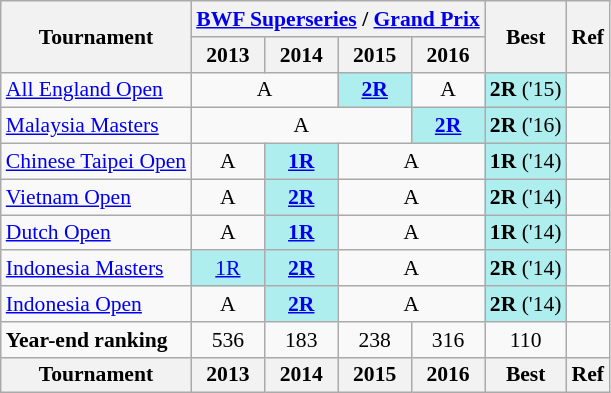<table class="wikitable" style="font-size: 90%; text-align:center">
<tr>
<th rowspan="2">Tournament</th>
<th colspan="4"><a href='#'>BWF Superseries</a> / <a href='#'>Grand Prix</a></th>
<th rowspan="2">Best</th>
<th rowspan="2">Ref</th>
</tr>
<tr>
<th>2013</th>
<th>2014</th>
<th>2015</th>
<th>2016</th>
</tr>
<tr>
<td align=left><a href='#'>All England Open</a></td>
<td colspan="2">A</td>
<td bgcolor=AFEEEE><a href='#'><strong>2R</strong></a></td>
<td>A</td>
<td bgcolor=AFEEEE><strong>2R</strong> ('15)</td>
<td></td>
</tr>
<tr>
<td align=left><a href='#'>Malaysia Masters</a></td>
<td colspan="3">A</td>
<td bgcolor=AFEEEE><a href='#'><strong>2R</strong></a></td>
<td bgcolor=AFEEEE><strong>2R</strong> ('16)</td>
<td></td>
</tr>
<tr>
<td align=left><a href='#'>Chinese Taipei Open</a></td>
<td>A</td>
<td bgcolor=AFEEEE><a href='#'><strong>1R</strong></a></td>
<td colspan="2">A</td>
<td bgcolor=AFEEEE><strong>1R</strong> ('14)</td>
<td></td>
</tr>
<tr>
<td align=left><a href='#'>Vietnam Open</a></td>
<td>A</td>
<td bgcolor=AFEEEE><a href='#'><strong>2R</strong></a></td>
<td colspan="2">A</td>
<td bgcolor=AFEEEE><strong>2R</strong> ('14)</td>
<td></td>
</tr>
<tr>
<td align=left><a href='#'>Dutch Open</a></td>
<td>A</td>
<td bgcolor=AFEEEE><a href='#'><strong>1R</strong></a></td>
<td colspan="2">A</td>
<td bgcolor=AFEEEE><strong>1R</strong> ('14)</td>
<td></td>
</tr>
<tr>
<td align=left><a href='#'>Indonesia Masters</a></td>
<td bgcolor=AFEEEE><a href='#'>1R</a></td>
<td bgcolor=AFEEEE><a href='#'><strong>2R</strong></a></td>
<td colspan="2">A</td>
<td bgcolor=AFEEEE><strong>2R</strong> ('14)</td>
<td></td>
</tr>
<tr>
<td align=left><a href='#'>Indonesia Open</a></td>
<td>A</td>
<td bgcolor=AFEEEE><a href='#'><strong>2R</strong></a></td>
<td colspan="2">A</td>
<td bgcolor=AFEEEE><strong>2R</strong> ('14)</td>
<td></td>
</tr>
<tr>
<td align=left><strong>Year-end ranking</strong></td>
<td>536</td>
<td>183</td>
<td>238</td>
<td>316</td>
<td>110</td>
<td></td>
</tr>
<tr>
<th>Tournament</th>
<th>2013</th>
<th>2014</th>
<th>2015</th>
<th>2016</th>
<th>Best</th>
<th>Ref</th>
</tr>
</table>
